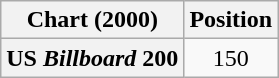<table class="wikitable plainrowheaders">
<tr>
<th>Chart (2000)</th>
<th>Position</th>
</tr>
<tr>
<th scope="row">US <em>Billboard</em> 200</th>
<td align="center">150</td>
</tr>
</table>
